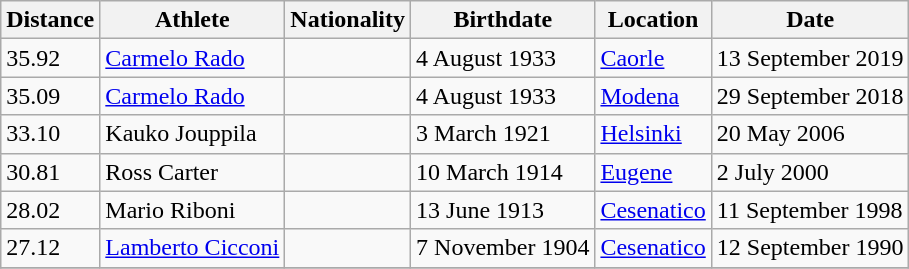<table class="wikitable">
<tr>
<th>Distance</th>
<th>Athlete</th>
<th>Nationality</th>
<th>Birthdate</th>
<th>Location</th>
<th>Date</th>
</tr>
<tr>
<td>35.92</td>
<td><a href='#'>Carmelo Rado</a></td>
<td></td>
<td>4 August 1933</td>
<td><a href='#'>Caorle</a></td>
<td>13 September 2019</td>
</tr>
<tr>
<td>35.09</td>
<td><a href='#'>Carmelo Rado</a></td>
<td></td>
<td>4 August 1933</td>
<td><a href='#'>Modena</a></td>
<td>29 September 2018</td>
</tr>
<tr>
<td>33.10</td>
<td>Kauko Jouppila</td>
<td></td>
<td>3 March 1921</td>
<td><a href='#'>Helsinki</a></td>
<td>20 May 2006</td>
</tr>
<tr>
<td>30.81</td>
<td>Ross Carter</td>
<td></td>
<td>10 March 1914</td>
<td><a href='#'>Eugene</a></td>
<td>2 July 2000</td>
</tr>
<tr>
<td>28.02</td>
<td>Mario Riboni</td>
<td></td>
<td>13 June 1913</td>
<td><a href='#'>Cesenatico</a></td>
<td>11 September 1998</td>
</tr>
<tr>
<td>27.12</td>
<td><a href='#'>Lamberto Cicconi</a></td>
<td></td>
<td>7 November 1904</td>
<td><a href='#'>Cesenatico</a></td>
<td>12 September 1990</td>
</tr>
<tr>
</tr>
</table>
